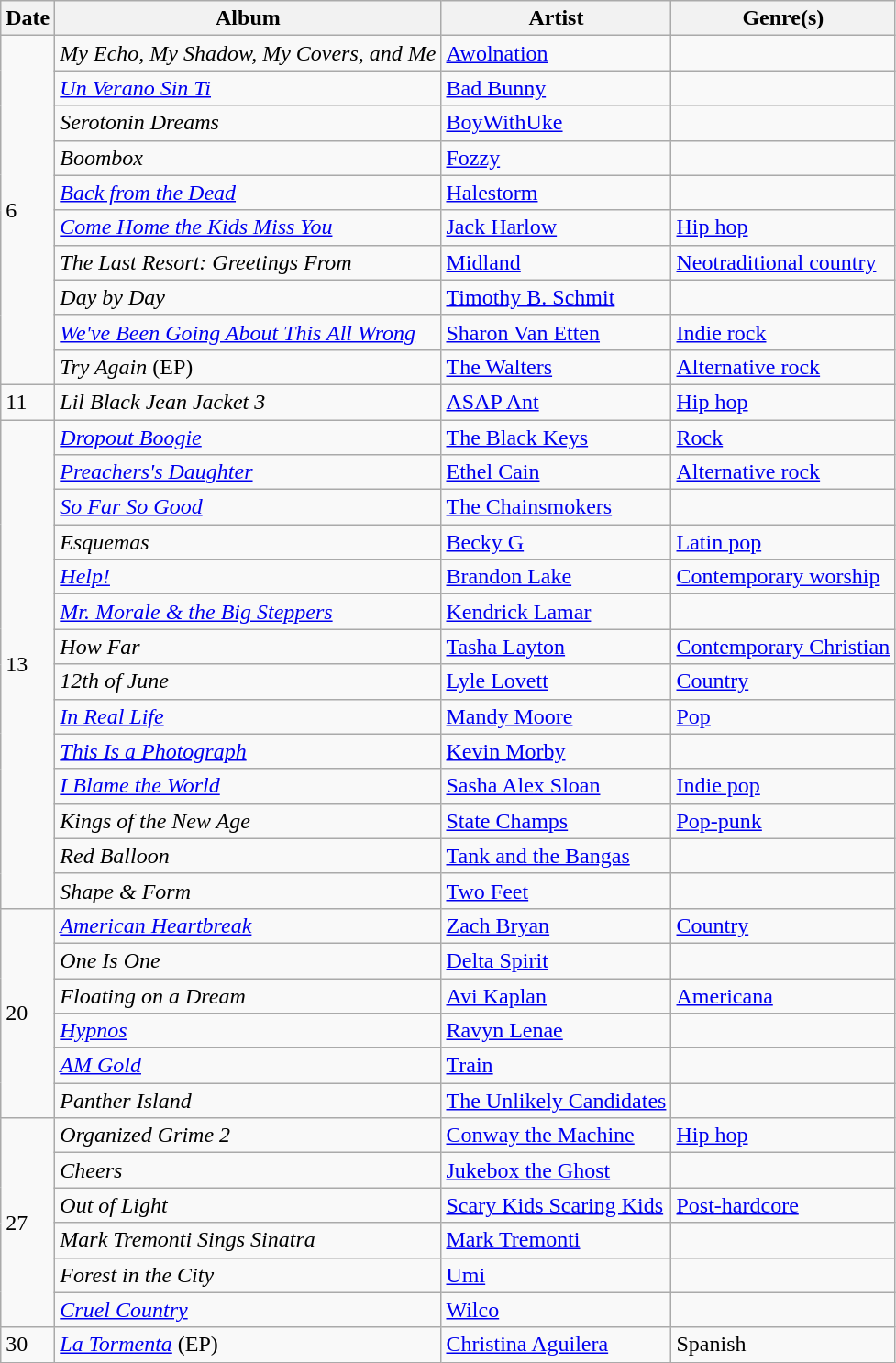<table class="wikitable">
<tr>
<th>Date</th>
<th>Album</th>
<th>Artist</th>
<th>Genre(s)</th>
</tr>
<tr>
<td rowspan="10">6</td>
<td><em>My Echo, My Shadow, My Covers, and Me</em></td>
<td><a href='#'>Awolnation</a></td>
<td></td>
</tr>
<tr>
<td><em><a href='#'>Un Verano Sin Ti</a></em></td>
<td><a href='#'>Bad Bunny</a></td>
<td></td>
</tr>
<tr>
<td><em>Serotonin Dreams</em></td>
<td><a href='#'>BoyWithUke</a></td>
<td></td>
</tr>
<tr>
<td><em>Boombox</em></td>
<td><a href='#'>Fozzy</a></td>
<td></td>
</tr>
<tr>
<td><em><a href='#'>Back from the Dead</a></em></td>
<td><a href='#'>Halestorm</a></td>
<td></td>
</tr>
<tr>
<td><em><a href='#'>Come Home the Kids Miss You</a></em></td>
<td><a href='#'>Jack Harlow</a></td>
<td><a href='#'>Hip hop</a></td>
</tr>
<tr>
<td><em>The Last Resort: Greetings From</em></td>
<td><a href='#'>Midland</a></td>
<td><a href='#'>Neotraditional country</a></td>
</tr>
<tr>
<td><em>Day by Day</em></td>
<td><a href='#'>Timothy B. Schmit</a></td>
<td></td>
</tr>
<tr>
<td><em><a href='#'>We've Been Going About This All Wrong</a></em></td>
<td><a href='#'>Sharon Van Etten</a></td>
<td><a href='#'>Indie rock</a></td>
</tr>
<tr>
<td><em>Try Again</em> (EP)</td>
<td><a href='#'>The Walters</a></td>
<td><a href='#'>Alternative rock</a></td>
</tr>
<tr>
<td>11</td>
<td><em>Lil Black Jean Jacket 3</em></td>
<td><a href='#'>ASAP Ant</a></td>
<td><a href='#'>Hip hop</a></td>
</tr>
<tr>
<td rowspan="14">13</td>
<td><em><a href='#'>Dropout Boogie</a></em></td>
<td><a href='#'>The Black Keys</a></td>
<td><a href='#'>Rock</a></td>
</tr>
<tr>
<td><em><a href='#'>Preachers's Daughter</a></em></td>
<td><a href='#'>Ethel Cain</a></td>
<td><a href='#'>Alternative rock</a></td>
</tr>
<tr>
<td><em><a href='#'>So Far So Good</a></em></td>
<td><a href='#'>The Chainsmokers</a></td>
<td></td>
</tr>
<tr>
<td><em>Esquemas</em></td>
<td><a href='#'>Becky G</a></td>
<td><a href='#'>Latin pop</a></td>
</tr>
<tr>
<td><em><a href='#'>Help!</a></em></td>
<td><a href='#'>Brandon Lake</a></td>
<td><a href='#'>Contemporary worship</a></td>
</tr>
<tr>
<td><em><a href='#'>Mr. Morale & the Big Steppers</a></em></td>
<td><a href='#'>Kendrick Lamar</a></td>
<td></td>
</tr>
<tr>
<td><em>How Far</em></td>
<td><a href='#'>Tasha Layton</a></td>
<td><a href='#'>Contemporary Christian</a></td>
</tr>
<tr>
<td><em>12th of June</em></td>
<td><a href='#'>Lyle Lovett</a></td>
<td><a href='#'>Country</a></td>
</tr>
<tr>
<td><em><a href='#'>In Real Life</a></em></td>
<td><a href='#'>Mandy Moore</a></td>
<td><a href='#'>Pop</a></td>
</tr>
<tr>
<td><em><a href='#'>This Is a Photograph</a></em></td>
<td><a href='#'>Kevin Morby</a></td>
<td></td>
</tr>
<tr>
<td><em><a href='#'>I Blame the World</a></em></td>
<td><a href='#'>Sasha Alex Sloan</a></td>
<td><a href='#'>Indie pop</a></td>
</tr>
<tr>
<td><em>Kings of the New Age</em></td>
<td><a href='#'>State Champs</a></td>
<td><a href='#'>Pop-punk</a></td>
</tr>
<tr>
<td><em>Red Balloon</em></td>
<td><a href='#'>Tank and the Bangas</a></td>
<td></td>
</tr>
<tr>
<td><em>Shape & Form</em></td>
<td><a href='#'>Two Feet</a></td>
<td></td>
</tr>
<tr>
<td rowspan="6">20</td>
<td><em><a href='#'>American Heartbreak</a></em></td>
<td><a href='#'>Zach Bryan</a></td>
<td><a href='#'>Country</a></td>
</tr>
<tr>
<td><em>One Is One</em></td>
<td><a href='#'>Delta Spirit</a></td>
<td></td>
</tr>
<tr>
<td><em>Floating on a Dream</em></td>
<td><a href='#'>Avi Kaplan</a></td>
<td><a href='#'>Americana</a></td>
</tr>
<tr>
<td><em><a href='#'>Hypnos</a></em></td>
<td><a href='#'>Ravyn Lenae</a></td>
<td></td>
</tr>
<tr>
<td><em><a href='#'>AM Gold</a></em></td>
<td><a href='#'>Train</a></td>
<td></td>
</tr>
<tr>
<td><em>Panther Island</em></td>
<td><a href='#'>The Unlikely Candidates</a></td>
<td></td>
</tr>
<tr>
<td rowspan="6">27</td>
<td><em>Organized Grime 2</em></td>
<td><a href='#'>Conway the Machine</a></td>
<td><a href='#'>Hip hop</a></td>
</tr>
<tr>
<td><em>Cheers</em></td>
<td><a href='#'>Jukebox the Ghost</a></td>
<td></td>
</tr>
<tr>
<td><em>Out of Light</em></td>
<td><a href='#'>Scary Kids Scaring Kids</a></td>
<td><a href='#'>Post-hardcore</a></td>
</tr>
<tr>
<td><em>Mark Tremonti Sings Sinatra</em></td>
<td><a href='#'>Mark Tremonti</a></td>
<td></td>
</tr>
<tr>
<td><em>Forest in the City</em></td>
<td><a href='#'>Umi</a></td>
<td></td>
</tr>
<tr>
<td><em><a href='#'>Cruel Country</a></em></td>
<td><a href='#'>Wilco</a></td>
<td></td>
</tr>
<tr>
<td>30</td>
<td><em><a href='#'>La Tormenta</a></em> (EP)</td>
<td><a href='#'>Christina Aguilera</a></td>
<td>Spanish</td>
</tr>
</table>
